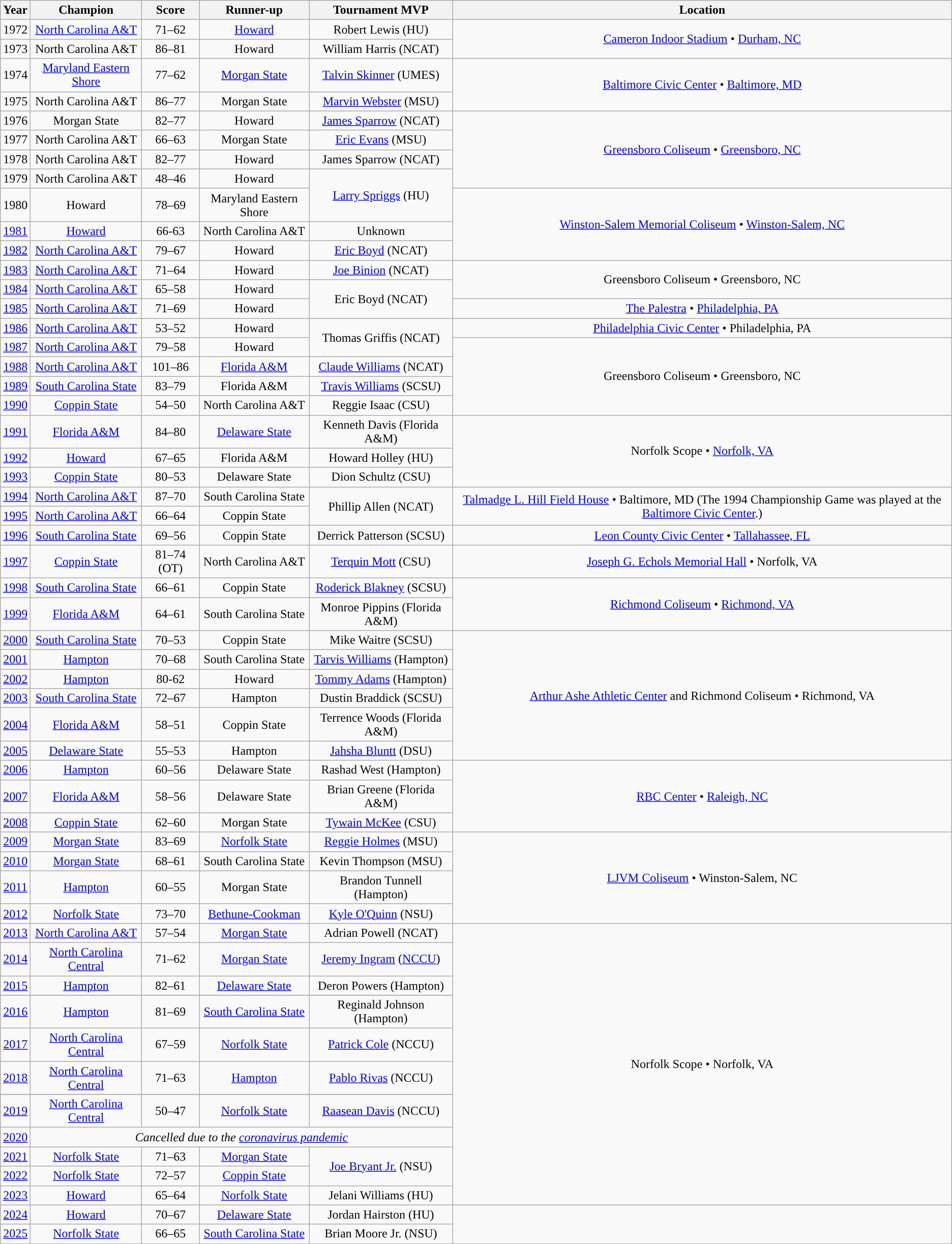<table class="wikitable sortable" style="text-align:center">
<tr>
<th width=px>Year</th>
<th width=px>Champion</th>
<th width=px>Score</th>
<th width=px>Runner-up</th>
<th width=px>Tournament MVP</th>
<th width=px>Location</th>
</tr>
<tr>
<td>1972</td>
<td><a href='#'>North Carolina A&T</a></td>
<td>71–62</td>
<td><a href='#'>Howard</a></td>
<td>Robert Lewis (HU)</td>
<td rowspan=2><a href='#'>Cameron Indoor Stadium</a> • <a href='#'>Durham, NC</a></td>
</tr>
<tr>
<td>1973</td>
<td>North Carolina A&T</td>
<td>86–81</td>
<td>Howard</td>
<td>William Harris (NCAT)</td>
</tr>
<tr>
<td>1974</td>
<td><a href='#'>Maryland Eastern Shore</a></td>
<td>77–62</td>
<td><a href='#'>Morgan State</a></td>
<td><a href='#'>Talvin Skinner</a> (UMES)</td>
<td rowspan=2><a href='#'>Baltimore Civic Center</a> •  <a href='#'>Baltimore, MD</a></td>
</tr>
<tr>
<td>1975</td>
<td>North Carolina A&T</td>
<td>86–77</td>
<td>Morgan State</td>
<td><a href='#'>Marvin Webster</a> (MSU)</td>
</tr>
<tr>
<td>1976</td>
<td>Morgan State</td>
<td>82–77</td>
<td>Howard</td>
<td><a href='#'>James Sparrow</a> (NCAT)</td>
<td rowspan=4><a href='#'>Greensboro Coliseum</a> • <a href='#'>Greensboro, NC</a></td>
</tr>
<tr>
<td>1977</td>
<td>North Carolina A&T</td>
<td>66–63</td>
<td>Morgan State</td>
<td><a href='#'>Eric Evans</a> (MSU)</td>
</tr>
<tr>
<td>1978</td>
<td>North Carolina A&T</td>
<td>82–77</td>
<td>Howard</td>
<td>James Sparrow (NCAT)</td>
</tr>
<tr>
<td>1979</td>
<td>North Carolina A&T</td>
<td>48–46</td>
<td>Howard</td>
<td rowspan=2><a href='#'>Larry Spriggs</a> (HU)</td>
</tr>
<tr>
<td>1980</td>
<td>Howard</td>
<td>78–69</td>
<td>Maryland Eastern Shore</td>
<td rowspan=3><a href='#'>Winston-Salem Memorial Coliseum</a> • <a href='#'>Winston-Salem, NC</a></td>
</tr>
<tr>
<td><a href='#'>1981</a></td>
<td><a href='#'>Howard</a></td>
<td>66-63</td>
<td>North Carolina A&T</td>
<td>Unknown</td>
</tr>
<tr>
<td><a href='#'>1982</a></td>
<td><a href='#'>North Carolina A&T</a></td>
<td>79–67</td>
<td>Howard</td>
<td><a href='#'>Eric Boyd</a> (NCAT)</td>
</tr>
<tr>
<td><a href='#'>1983</a></td>
<td><a href='#'>North Carolina A&T</a></td>
<td>71–64</td>
<td>Howard</td>
<td><a href='#'>Joe Binion</a> (NCAT)</td>
<td rowspan=2>Greensboro Coliseum • Greensboro, NC</td>
</tr>
<tr>
<td><a href='#'>1984</a></td>
<td><a href='#'>North Carolina A&T</a></td>
<td>65–58</td>
<td>Howard</td>
<td rowspan=2>Eric Boyd (NCAT)</td>
</tr>
<tr>
<td><a href='#'>1985</a></td>
<td><a href='#'>North Carolina A&T</a></td>
<td>71–69</td>
<td>Howard</td>
<td><a href='#'>The Palestra</a> • <a href='#'>Philadelphia, PA</a></td>
</tr>
<tr>
<td><a href='#'>1986</a></td>
<td><a href='#'>North Carolina A&T</a></td>
<td>53–52</td>
<td>Howard</td>
<td rowspan=2>Thomas Griffis (NCAT)</td>
<td><a href='#'>Philadelphia Civic Center</a> • Philadelphia, PA</td>
</tr>
<tr>
<td><a href='#'>1987</a></td>
<td><a href='#'>North Carolina A&T</a></td>
<td>79–58</td>
<td>Howard</td>
<td rowspan=4>Greensboro Coliseum • Greensboro, NC</td>
</tr>
<tr>
<td><a href='#'>1988</a></td>
<td><a href='#'>North Carolina A&T</a></td>
<td>101–86</td>
<td><a href='#'>Florida A&M</a></td>
<td><a href='#'>Claude Williams</a> (NCAT)</td>
</tr>
<tr>
<td><a href='#'>1989</a></td>
<td><a href='#'>South Carolina State</a></td>
<td>83–79</td>
<td>Florida A&M</td>
<td><a href='#'>Travis Williams</a> (SCSU)</td>
</tr>
<tr>
<td><a href='#'>1990</a></td>
<td><a href='#'>Coppin State</a></td>
<td>54–50</td>
<td>North Carolina A&T</td>
<td>Reggie Isaac (CSU)</td>
</tr>
<tr>
<td><a href='#'>1991</a></td>
<td><a href='#'>Florida A&M</a></td>
<td>84–80</td>
<td><a href='#'>Delaware State</a></td>
<td>Kenneth Davis (Florida A&M)</td>
<td rowspan=3>Norfolk Scope • <a href='#'>Norfolk, VA</a></td>
</tr>
<tr>
<td><a href='#'>1992</a></td>
<td><a href='#'>Howard</a></td>
<td>67–65</td>
<td>Florida A&M</td>
<td>Howard Holley (HU)</td>
</tr>
<tr>
<td><a href='#'>1993</a></td>
<td><a href='#'>Coppin State</a></td>
<td>80–53</td>
<td>Delaware State</td>
<td>Dion Schultz (CSU)</td>
</tr>
<tr>
<td><a href='#'>1994</a></td>
<td><a href='#'>North Carolina A&T</a></td>
<td>87–70</td>
<td>South Carolina State</td>
<td rowspan=2>Phillip Allen (NCAT)</td>
<td rowspan=2><a href='#'>Talmadge L. Hill Field House</a> • Baltimore, MD (The 1994 Championship Game was played at the <a href='#'>Baltimore Civic Center</a>.)</td>
</tr>
<tr>
<td><a href='#'>1995</a></td>
<td><a href='#'>North Carolina A&T</a></td>
<td>66–64</td>
<td>Coppin State</td>
</tr>
<tr>
<td><a href='#'>1996</a></td>
<td><a href='#'>South Carolina State</a></td>
<td>69–56</td>
<td>Coppin State</td>
<td>Derrick Patterson (SCSU)</td>
<td><a href='#'>Leon County Civic Center</a> • <a href='#'>Tallahassee, FL</a></td>
</tr>
<tr>
<td><a href='#'>1997</a></td>
<td><a href='#'>Coppin State</a></td>
<td>81–74 (OT)</td>
<td>North Carolina A&T</td>
<td><a href='#'>Terquin Mott</a> (CSU)</td>
<td><a href='#'>Joseph G. Echols Memorial Hall</a> • Norfolk, VA</td>
</tr>
<tr>
<td><a href='#'>1998</a></td>
<td><a href='#'>South Carolina State</a></td>
<td>66–61</td>
<td>Coppin State</td>
<td><a href='#'>Roderick Blakney</a> (SCSU)</td>
<td rowspan=2><a href='#'>Richmond Coliseum</a> • <a href='#'>Richmond, VA</a></td>
</tr>
<tr>
<td><a href='#'>1999</a></td>
<td><a href='#'>Florida A&M</a></td>
<td>64–61</td>
<td>South Carolina State</td>
<td>Monroe Pippins (Florida A&M)</td>
</tr>
<tr>
<td><a href='#'>2000</a></td>
<td><a href='#'>South Carolina State</a></td>
<td>70–53</td>
<td>Coppin State</td>
<td>Mike Waitre (SCSU)</td>
<td rowspan=6><a href='#'>Arthur Ashe Athletic Center</a> and Richmond Coliseum • Richmond, VA</td>
</tr>
<tr>
<td><a href='#'>2001</a></td>
<td><a href='#'>Hampton</a></td>
<td>70–68</td>
<td>South Carolina State</td>
<td><a href='#'>Tarvis Williams</a> (Hampton)</td>
</tr>
<tr>
<td><a href='#'>2002</a></td>
<td><a href='#'>Hampton</a></td>
<td>80-62</td>
<td>Howard</td>
<td><a href='#'>Tommy Adams</a> (Hampton)</td>
</tr>
<tr>
<td><a href='#'>2003</a></td>
<td><a href='#'>South Carolina State</a></td>
<td>72–67</td>
<td>Hampton</td>
<td>Dustin Braddick (SCSU)</td>
</tr>
<tr>
<td><a href='#'>2004</a></td>
<td><a href='#'>Florida A&M</a></td>
<td>58–51</td>
<td>Coppin State</td>
<td>Terrence Woods (Florida A&M)</td>
</tr>
<tr>
<td><a href='#'>2005</a></td>
<td><a href='#'>Delaware State</a></td>
<td>55–53</td>
<td>Hampton</td>
<td><a href='#'>Jahsha Bluntt</a> (DSU)</td>
</tr>
<tr>
<td><a href='#'>2006</a></td>
<td><a href='#'>Hampton</a></td>
<td>60–56</td>
<td>Delaware State</td>
<td>Rashad West (Hampton)</td>
<td rowspan=3><a href='#'>RBC Center</a> • <a href='#'>Raleigh, NC</a></td>
</tr>
<tr>
<td><a href='#'>2007</a></td>
<td><a href='#'>Florida A&M</a></td>
<td>58–56</td>
<td>Delaware State</td>
<td>Brian Greene (Florida A&M)</td>
</tr>
<tr>
<td><a href='#'>2008</a></td>
<td><a href='#'>Coppin State</a></td>
<td>62–60</td>
<td>Morgan State</td>
<td><a href='#'>Tywain McKee</a> (CSU)</td>
</tr>
<tr>
<td><a href='#'>2009</a></td>
<td><a href='#'>Morgan State</a></td>
<td>83–69</td>
<td><a href='#'>Norfolk State</a></td>
<td><a href='#'>Reggie Holmes</a> (MSU)</td>
<td rowspan=4><a href='#'>LJVM Coliseum</a> • Winston-Salem, NC</td>
</tr>
<tr>
<td><a href='#'>2010</a></td>
<td><a href='#'>Morgan State</a></td>
<td>68–61</td>
<td>South Carolina State</td>
<td>Kevin Thompson (MSU)</td>
</tr>
<tr>
<td><a href='#'>2011</a></td>
<td><a href='#'>Hampton</a></td>
<td>60–55</td>
<td>Morgan State</td>
<td>Brandon Tunnell (Hampton)</td>
</tr>
<tr>
<td><a href='#'>2012</a></td>
<td><a href='#'>Norfolk State</a></td>
<td>73–70</td>
<td><a href='#'>Bethune-Cookman</a></td>
<td><a href='#'>Kyle O'Quinn</a> (NSU)</td>
</tr>
<tr>
<td><a href='#'>2013</a></td>
<td><a href='#'>North Carolina A&T</a></td>
<td>57–54</td>
<td><a href='#'>Morgan State</a></td>
<td>Adrian Powell (NCAT)</td>
<td rowspan=13>Norfolk Scope • Norfolk, VA</td>
</tr>
<tr>
<td><a href='#'>2014</a></td>
<td><a href='#'>North Carolina Central</a></td>
<td>71–62</td>
<td><a href='#'>Morgan State</a></td>
<td><a href='#'>Jeremy Ingram</a> (<a href='#'>NCCU</a>)</td>
</tr>
<tr>
<td><a href='#'>2015</a></td>
<td><a href='#'>Hampton</a></td>
<td>82–61</td>
<td><a href='#'>Delaware State</a></td>
<td>Deron Powers (Hampton)</td>
</tr>
<tr>
</tr>
<tr>
<td><a href='#'>2016</a></td>
<td><a href='#'>Hampton</a></td>
<td>81–69</td>
<td><a href='#'>South Carolina State</a></td>
<td>Reginald Johnson (Hampton)</td>
</tr>
<tr>
<td><a href='#'>2017</a></td>
<td><a href='#'>North Carolina Central</a></td>
<td>67–59</td>
<td><a href='#'>Norfolk State</a></td>
<td><a href='#'>Patrick Cole</a> (NCCU)</td>
</tr>
<tr>
<td><a href='#'>2018</a></td>
<td><a href='#'>North Carolina Central</a></td>
<td>71–63</td>
<td><a href='#'>Hampton</a></td>
<td><a href='#'>Pablo Rivas</a> (NCCU)</td>
</tr>
<tr>
</tr>
<tr>
<td><a href='#'>2019</a></td>
<td><a href='#'>North Carolina Central</a></td>
<td>50–47</td>
<td><a href='#'>Norfolk State</a></td>
<td><a href='#'>Raasean Davis</a> (NCCU)</td>
</tr>
<tr>
<td><a href='#'>2020</a></td>
<td colspan=4><em>Cancelled due to the <a href='#'>coronavirus pandemic</a></em></td>
</tr>
<tr>
<td><a href='#'>2021</a></td>
<td><a href='#'>Norfolk State</a></td>
<td>71–63</td>
<td><a href='#'>Morgan State</a></td>
<td rowspan=2><a href='#'>Joe Bryant Jr.</a> (NSU)</td>
</tr>
<tr>
<td><a href='#'>2022</a></td>
<td><a href='#'>Norfolk State</a></td>
<td>72–57</td>
<td><a href='#'>Coppin State</a></td>
</tr>
<tr>
<td><a href='#'>2023</a></td>
<td><a href='#'>Howard</a></td>
<td>65–64</td>
<td><a href='#'>Norfolk State</a></td>
<td>Jelani Williams (HU)</td>
</tr>
<tr>
<td><a href='#'>2024</a></td>
<td><a href='#'>Howard</a></td>
<td>70–67</td>
<td><a href='#'>Delaware State</a></td>
<td>Jordan Hairston (HU)</td>
</tr>
<tr>
<td><a href='#'>2025</a></td>
<td><a href='#'>Norfolk State</a></td>
<td>66–65</td>
<td><a href='#'>South Carolina State</a></td>
<td>Brian Moore Jr. (NSU)</td>
</tr>
<tr>
</tr>
</table>
